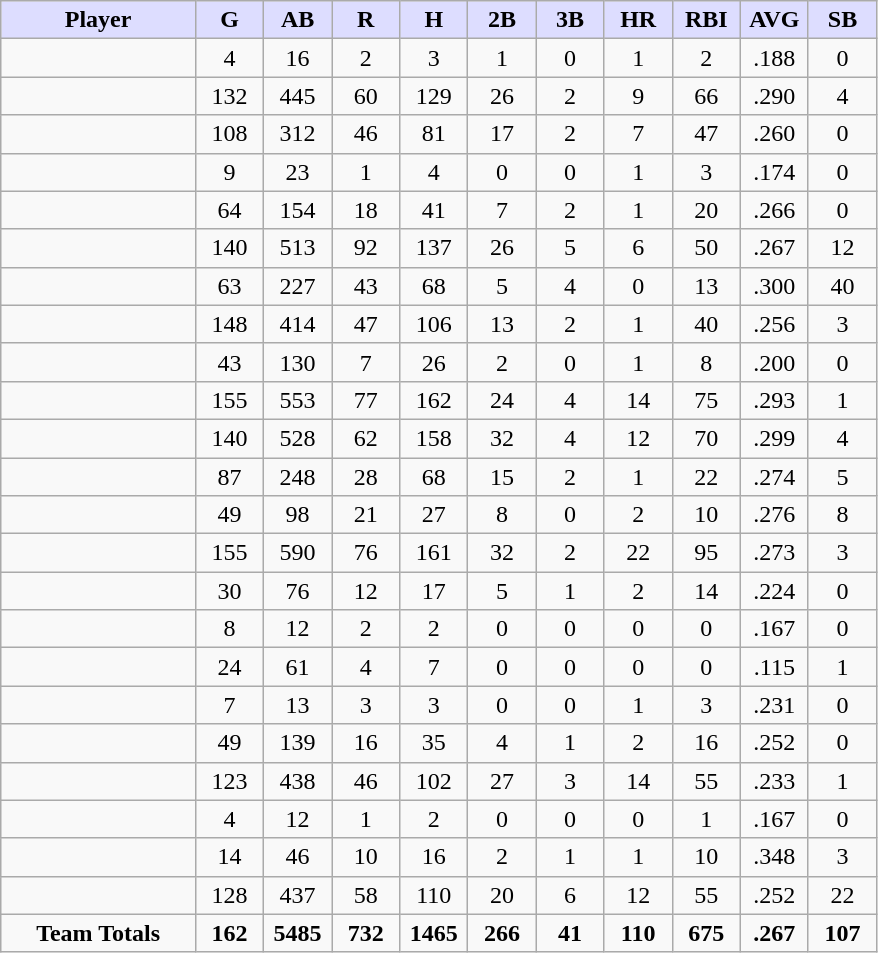<table class="wikitable" style="text-align:center;">
<tr>
<th style="background:#ddf; width:20%;"><strong>Player</strong></th>
<th style="background:#ddf; width:7%;"><strong>G</strong></th>
<th style="background:#ddf; width:7%;"><strong>AB</strong></th>
<th style="background:#ddf; width:7%;"><strong>R</strong></th>
<th style="background:#ddf; width:7%;"><strong>H</strong></th>
<th style="background:#ddf; width:7%;"><strong>2B</strong></th>
<th style="background:#ddf; width:7%;"><strong>3B</strong></th>
<th style="background:#ddf; width:7%;"><strong>HR</strong></th>
<th style="background:#ddf; width:7%;"><strong>RBI</strong></th>
<th style="background:#ddf; width:7%;"><strong>AVG</strong></th>
<th style="background:#ddf; width:7%;"><strong>SB</strong></th>
</tr>
<tr>
<td align=left></td>
<td>4</td>
<td>16</td>
<td>2</td>
<td>3</td>
<td>1</td>
<td>0</td>
<td>1</td>
<td>2</td>
<td>.188</td>
<td>0</td>
</tr>
<tr>
<td align=left></td>
<td>132</td>
<td>445</td>
<td>60</td>
<td>129</td>
<td>26</td>
<td>2</td>
<td>9</td>
<td>66</td>
<td>.290</td>
<td>4</td>
</tr>
<tr>
<td align=left></td>
<td>108</td>
<td>312</td>
<td>46</td>
<td>81</td>
<td>17</td>
<td>2</td>
<td>7</td>
<td>47</td>
<td>.260</td>
<td>0</td>
</tr>
<tr>
<td align=left></td>
<td>9</td>
<td>23</td>
<td>1</td>
<td>4</td>
<td>0</td>
<td>0</td>
<td>1</td>
<td>3</td>
<td>.174</td>
<td>0</td>
</tr>
<tr>
<td align=left></td>
<td>64</td>
<td>154</td>
<td>18</td>
<td>41</td>
<td>7</td>
<td>2</td>
<td>1</td>
<td>20</td>
<td>.266</td>
<td>0</td>
</tr>
<tr>
<td align=left></td>
<td>140</td>
<td>513</td>
<td>92</td>
<td>137</td>
<td>26</td>
<td>5</td>
<td>6</td>
<td>50</td>
<td>.267</td>
<td>12</td>
</tr>
<tr>
<td align=left></td>
<td>63</td>
<td>227</td>
<td>43</td>
<td>68</td>
<td>5</td>
<td>4</td>
<td>0</td>
<td>13</td>
<td>.300</td>
<td>40</td>
</tr>
<tr>
<td align=left></td>
<td>148</td>
<td>414</td>
<td>47</td>
<td>106</td>
<td>13</td>
<td>2</td>
<td>1</td>
<td>40</td>
<td>.256</td>
<td>3</td>
</tr>
<tr>
<td align=left></td>
<td>43</td>
<td>130</td>
<td>7</td>
<td>26</td>
<td>2</td>
<td>0</td>
<td>1</td>
<td>8</td>
<td>.200</td>
<td>0</td>
</tr>
<tr>
<td align=left></td>
<td>155</td>
<td>553</td>
<td>77</td>
<td>162</td>
<td>24</td>
<td>4</td>
<td>14</td>
<td>75</td>
<td>.293</td>
<td>1</td>
</tr>
<tr>
<td align=left></td>
<td>140</td>
<td>528</td>
<td>62</td>
<td>158</td>
<td>32</td>
<td>4</td>
<td>12</td>
<td>70</td>
<td>.299</td>
<td>4</td>
</tr>
<tr>
<td align=left></td>
<td>87</td>
<td>248</td>
<td>28</td>
<td>68</td>
<td>15</td>
<td>2</td>
<td>1</td>
<td>22</td>
<td>.274</td>
<td>5</td>
</tr>
<tr>
<td align=left></td>
<td>49</td>
<td>98</td>
<td>21</td>
<td>27</td>
<td>8</td>
<td>0</td>
<td>2</td>
<td>10</td>
<td>.276</td>
<td>8</td>
</tr>
<tr>
<td align=left></td>
<td>155</td>
<td>590</td>
<td>76</td>
<td>161</td>
<td>32</td>
<td>2</td>
<td>22</td>
<td>95</td>
<td>.273</td>
<td>3</td>
</tr>
<tr>
<td align=left></td>
<td>30</td>
<td>76</td>
<td>12</td>
<td>17</td>
<td>5</td>
<td>1</td>
<td>2</td>
<td>14</td>
<td>.224</td>
<td>0</td>
</tr>
<tr>
<td align=left></td>
<td>8</td>
<td>12</td>
<td>2</td>
<td>2</td>
<td>0</td>
<td>0</td>
<td>0</td>
<td>0</td>
<td>.167</td>
<td>0</td>
</tr>
<tr>
<td align=left></td>
<td>24</td>
<td>61</td>
<td>4</td>
<td>7</td>
<td>0</td>
<td>0</td>
<td>0</td>
<td>0</td>
<td>.115</td>
<td>1</td>
</tr>
<tr>
<td align=left></td>
<td>7</td>
<td>13</td>
<td>3</td>
<td>3</td>
<td>0</td>
<td>0</td>
<td>1</td>
<td>3</td>
<td>.231</td>
<td>0</td>
</tr>
<tr>
<td align=left></td>
<td>49</td>
<td>139</td>
<td>16</td>
<td>35</td>
<td>4</td>
<td>1</td>
<td>2</td>
<td>16</td>
<td>.252</td>
<td>0</td>
</tr>
<tr>
<td align=left></td>
<td>123</td>
<td>438</td>
<td>46</td>
<td>102</td>
<td>27</td>
<td>3</td>
<td>14</td>
<td>55</td>
<td>.233</td>
<td>1</td>
</tr>
<tr>
<td align=left></td>
<td>4</td>
<td>12</td>
<td>1</td>
<td>2</td>
<td>0</td>
<td>0</td>
<td>0</td>
<td>1</td>
<td>.167</td>
<td>0</td>
</tr>
<tr>
<td align=left></td>
<td>14</td>
<td>46</td>
<td>10</td>
<td>16</td>
<td>2</td>
<td>1</td>
<td>1</td>
<td>10</td>
<td>.348</td>
<td>3</td>
</tr>
<tr>
<td align=left></td>
<td>128</td>
<td>437</td>
<td>58</td>
<td>110</td>
<td>20</td>
<td>6</td>
<td>12</td>
<td>55</td>
<td>.252</td>
<td>22</td>
</tr>
<tr class="sortbottom">
<td><strong>Team Totals</strong></td>
<td><strong>162</strong></td>
<td><strong>5485</strong></td>
<td><strong>732</strong></td>
<td><strong>1465</strong></td>
<td><strong>266</strong></td>
<td><strong>41</strong></td>
<td><strong>110</strong></td>
<td><strong>675</strong></td>
<td><strong>.267</strong></td>
<td><strong>107</strong></td>
</tr>
</table>
